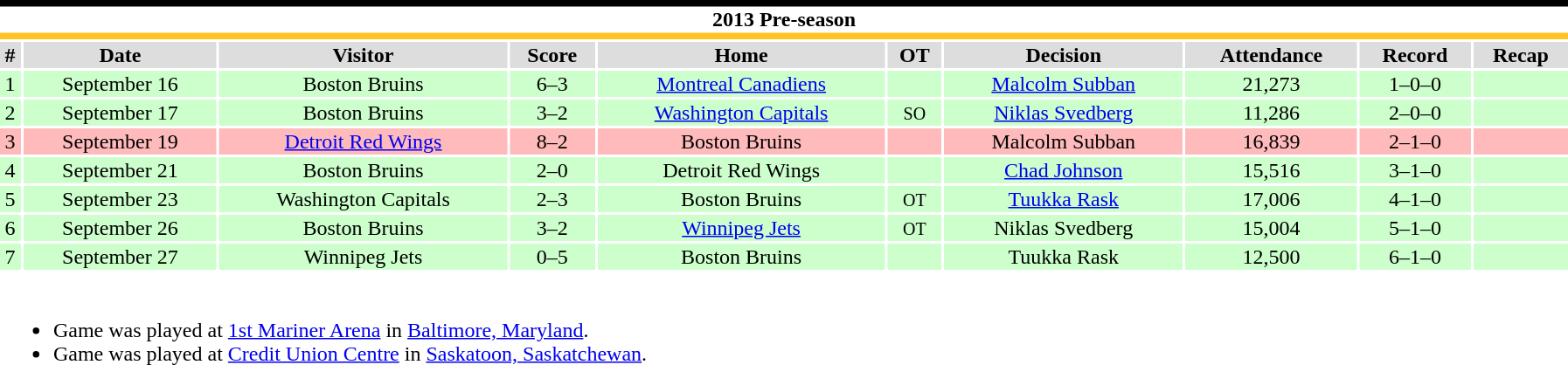<table class="toccolours collapsible collapsed"  style="width:95%; clear:both; margin:1.5em auto; text-align:center;">
<tr>
<th colspan=10 style="background:#fff; border-top:#000000 5px solid; border-bottom:#FFC422 5px solid;">2013 Pre-season</th>
</tr>
<tr style="text-align:center; background:#ddd;">
<th>#</th>
<th>Date</th>
<th>Visitor</th>
<th>Score</th>
<th>Home</th>
<th>OT</th>
<th>Decision</th>
<th>Attendance</th>
<th>Record</th>
<th>Recap</th>
</tr>
<tr style="text-align:center; background:#ccffcc;">
<td>1</td>
<td>September 16</td>
<td>Boston Bruins</td>
<td>6–3</td>
<td><a href='#'>Montreal Canadiens</a></td>
<td></td>
<td><a href='#'>Malcolm Subban</a></td>
<td>21,273</td>
<td>1–0–0</td>
<td></td>
</tr>
<tr style="text-align:center; background:#ccffcc;">
<td>2</td>
<td>September 17</td>
<td>Boston Bruins</td>
<td>3–2</td>
<td><a href='#'>Washington Capitals</a></td>
<td><small>SO</small></td>
<td><a href='#'>Niklas Svedberg</a></td>
<td>11,286</td>
<td>2–0–0</td>
<td></td>
</tr>
<tr align="center" bgcolor="#ffbbbb">
<td>3</td>
<td>September 19</td>
<td><a href='#'>Detroit Red Wings</a></td>
<td>8–2</td>
<td>Boston Bruins</td>
<td></td>
<td>Malcolm Subban</td>
<td>16,839</td>
<td>2–1–0</td>
<td></td>
</tr>
<tr style="text-align:center; background:#ccffcc;">
<td>4</td>
<td>September 21</td>
<td>Boston Bruins</td>
<td>2–0</td>
<td>Detroit Red Wings</td>
<td></td>
<td><a href='#'>Chad Johnson</a></td>
<td>15,516</td>
<td>3–1–0</td>
<td></td>
</tr>
<tr style="text-align:center; background:#ccffcc;">
<td>5</td>
<td>September 23</td>
<td>Washington Capitals</td>
<td>2–3</td>
<td>Boston Bruins</td>
<td><small>OT</small></td>
<td><a href='#'>Tuukka Rask</a></td>
<td>17,006</td>
<td>4–1–0</td>
<td></td>
</tr>
<tr style="text-align:center; background:#ccffcc;">
<td>6</td>
<td>September 26</td>
<td>Boston Bruins</td>
<td>3–2</td>
<td><a href='#'>Winnipeg Jets</a></td>
<td><small>OT</small></td>
<td>Niklas Svedberg</td>
<td>15,004</td>
<td>5–1–0</td>
<td></td>
</tr>
<tr style="text-align:center; background:#ccffcc;">
<td>7</td>
<td>September 27</td>
<td>Winnipeg Jets</td>
<td>0–5</td>
<td>Boston Bruins</td>
<td></td>
<td>Tuukka Rask</td>
<td>12,500</td>
<td>6–1–0</td>
<td></td>
</tr>
<tr>
<td colspan="10" style="text-align:left;"><br><ul><li>Game was played at <a href='#'>1st Mariner Arena</a> in <a href='#'>Baltimore, Maryland</a>.</li><li>Game was played at <a href='#'>Credit Union Centre</a> in <a href='#'>Saskatoon, Saskatchewan</a>.</li></ul></td>
</tr>
</table>
